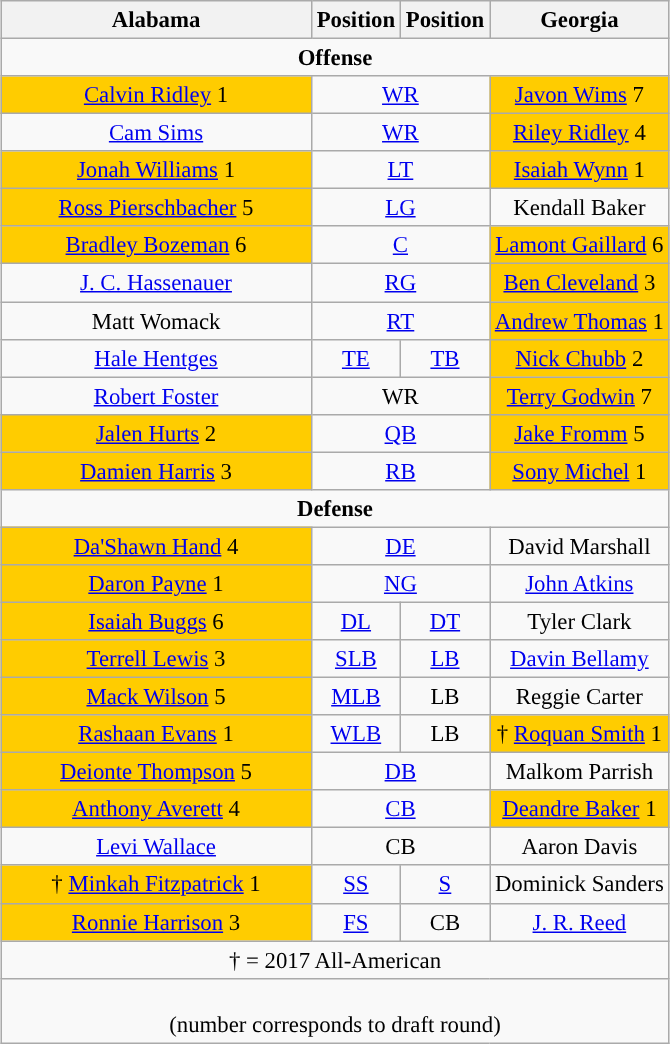<table class="wikitable" style="margin:1em auto; text-align:center; font-size: 95%;">
<tr>
<th style="width:200px;">Alabama</th>
<th>Position</th>
<th>Position</th>
<th>Georgia</th>
</tr>
<tr>
<td colspan="4" style="text-align:center"><strong>Offense</strong></td>
</tr>
<tr>
<td bgcolor="#FFCC00"><a href='#'>Calvin Ridley</a> 1</td>
<td colspan="2" style="text-align:center"><a href='#'>WR</a></td>
<td bgcolor="#FFCC00"><a href='#'>Javon Wims</a> 7</td>
</tr>
<tr>
<td><a href='#'>Cam Sims</a></td>
<td colspan="2" style="text-align:center"><a href='#'>WR</a></td>
<td bgcolor="#FFCC00"><a href='#'>Riley Ridley</a> 4</td>
</tr>
<tr>
<td bgcolor="#FFCC00"><a href='#'>Jonah Williams</a> 1</td>
<td colspan="2" style="text-align:center"><a href='#'>LT</a></td>
<td bgcolor="#FFCC00"><a href='#'>Isaiah Wynn</a> 1</td>
</tr>
<tr>
<td bgcolor="#FFCC00"><a href='#'>Ross Pierschbacher</a> 5</td>
<td colspan="2" style="text-align:center"><a href='#'>LG</a></td>
<td>Kendall Baker</td>
</tr>
<tr>
<td bgcolor="#FFCC00"><a href='#'>Bradley Bozeman</a> 6</td>
<td colspan="2" style="text-align:center"><a href='#'>C</a></td>
<td bgcolor="#FFCC00"><a href='#'>Lamont Gaillard</a> 6</td>
</tr>
<tr>
<td><a href='#'>J. C. Hassenauer</a></td>
<td colspan="2" style="text-align:center"><a href='#'>RG</a></td>
<td bgcolor="#FFCC00"><a href='#'>Ben Cleveland</a> 3</td>
</tr>
<tr>
<td>Matt Womack</td>
<td colspan="2" style="text-align:center"><a href='#'>RT</a></td>
<td bgcolor="#FFCC00"><a href='#'>Andrew Thomas</a> 1</td>
</tr>
<tr>
<td><a href='#'>Hale Hentges</a></td>
<td style="text-align:center"><a href='#'>TE</a></td>
<td style="text-align:center"><a href='#'>TB</a></td>
<td bgcolor="#FFCC00"><a href='#'>Nick Chubb</a> 2</td>
</tr>
<tr>
<td><a href='#'>Robert Foster</a></td>
<td colspan="2" style="text-align:center">WR</td>
<td bgcolor="#FFCC00"><a href='#'>Terry Godwin</a> 7</td>
</tr>
<tr>
<td bgcolor="#FFCC00"><a href='#'>Jalen Hurts</a> 2</td>
<td colspan="2" style="text-align:center"><a href='#'>QB</a></td>
<td bgcolor="#FFCC00"><a href='#'>Jake Fromm</a> 5</td>
</tr>
<tr>
<td bgcolor="#FFCC00"><a href='#'>Damien Harris</a> 3</td>
<td colspan="2" style="text-align:center"><a href='#'>RB</a></td>
<td bgcolor="#FFCC00"><a href='#'>Sony Michel</a> 1</td>
</tr>
<tr>
<td colspan="4" style="text-align:center"><strong>Defense</strong></td>
</tr>
<tr>
<td bgcolor="#FFCC00"><a href='#'>Da'Shawn Hand</a> 4</td>
<td colspan="2" style="text-align:center"><a href='#'>DE</a></td>
<td>David Marshall</td>
</tr>
<tr>
<td bgcolor="#FFCC00"><a href='#'>Daron Payne</a> 1</td>
<td colspan="2" style="text-align:center"><a href='#'>NG</a></td>
<td><a href='#'>John Atkins</a></td>
</tr>
<tr>
<td bgcolor="#FFCC00"><a href='#'>Isaiah Buggs</a> 6</td>
<td style="text-align:center"><a href='#'>DL</a></td>
<td style="text-align:center"><a href='#'>DT</a></td>
<td>Tyler Clark</td>
</tr>
<tr>
<td bgcolor="#FFCC00"><a href='#'>Terrell Lewis</a> 3</td>
<td style="text-align:center"><a href='#'>SLB</a></td>
<td style="text-align:center"><a href='#'>LB</a></td>
<td><a href='#'>Davin Bellamy</a></td>
</tr>
<tr>
<td bgcolor="#FFCC00"><a href='#'>Mack Wilson</a> 5</td>
<td style="text-align:center"><a href='#'>MLB</a></td>
<td style="text-align:center">LB</td>
<td>Reggie Carter</td>
</tr>
<tr>
<td bgcolor="#FFCC00"><a href='#'>Rashaan Evans</a> 1</td>
<td style="text-align:center"><a href='#'>WLB</a></td>
<td style="text-align:center">LB</td>
<td bgcolor="#FFCC00">† <a href='#'>Roquan Smith</a> 1</td>
</tr>
<tr>
<td bgcolor="#FFCC00"><a href='#'>Deionte Thompson</a> 5</td>
<td colspan="2" style="text-align:center"><a href='#'>DB</a></td>
<td>Malkom Parrish</td>
</tr>
<tr>
<td bgcolor="#FFCC00"><a href='#'>Anthony Averett</a> 4</td>
<td colspan="2" style="text-align:center"><a href='#'>CB</a></td>
<td bgcolor="#FFCC00"><a href='#'>Deandre Baker</a> 1</td>
</tr>
<tr>
<td><a href='#'>Levi Wallace</a></td>
<td colspan="2" style="text-align:center">CB</td>
<td>Aaron Davis</td>
</tr>
<tr>
<td bgcolor="#FFCC00">† <a href='#'>Minkah Fitzpatrick</a> 1</td>
<td style="text-align:center"><a href='#'>SS</a></td>
<td style="text-align:center"><a href='#'>S</a></td>
<td>Dominick Sanders</td>
</tr>
<tr>
<td bgcolor="#FFCC00"><a href='#'>Ronnie Harrison</a> 3</td>
<td style="text-align:center"><a href='#'>FS</a></td>
<td style="text-align:center">CB</td>
<td><a href='#'>J. R. Reed</a></td>
</tr>
<tr>
<td colspan=4 align=center>† = 2017 All-American</td>
</tr>
<tr>
<td colspan=4 align=center><br>(number corresponds to draft round)</td>
</tr>
</table>
